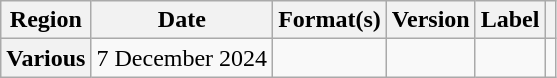<table class="wikitable plainrowheaders">
<tr>
<th scope="col">Region</th>
<th scope="col">Date</th>
<th scope="col">Format(s)</th>
<th scope="col">Version</th>
<th scope="col">Label</th>
<th scope="col"></th>
</tr>
<tr>
<th scope="row">Various</th>
<td>7 December 2024</td>
<td></td>
<td></td>
<td></td>
<td></td>
</tr>
</table>
